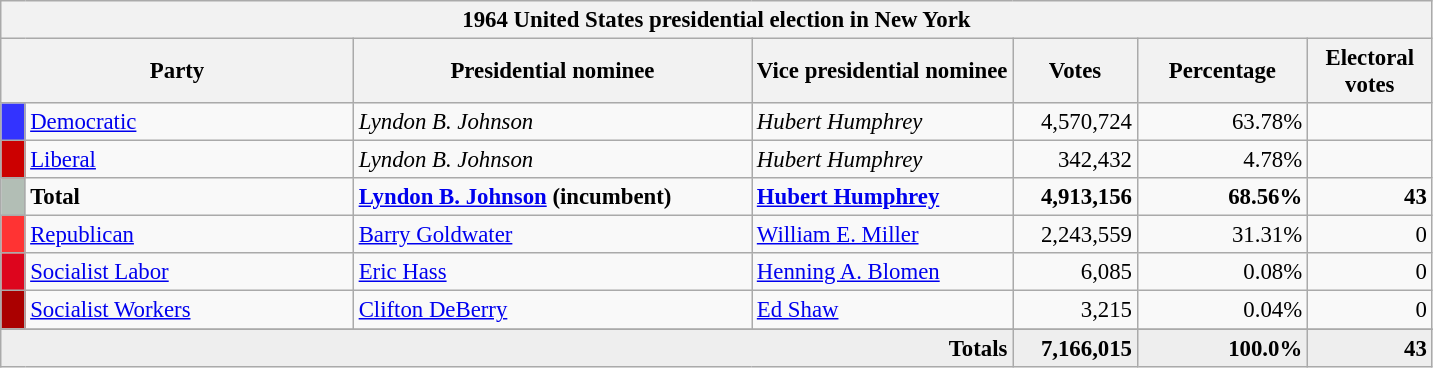<table class="wikitable" style="font-size: 95%;">
<tr>
<th colspan="7">1964 United States presidential election in New York</th>
</tr>
<tr>
<th colspan="2" style="width: 15em">Party</th>
<th style="width: 17em">Presidential nominee</th>
<th>Vice presidential nominee</th>
<th style="width: 5em">Votes</th>
<th style="width: 7em">Percentage</th>
<th style="width: 5em">Electoral votes</th>
</tr>
<tr>
<th style="background-color:#3333FF; width: 3px"></th>
<td style="width: 130px"><a href='#'>Democratic</a></td>
<td><em>Lyndon B. Johnson</em></td>
<td><em>Hubert Humphrey</em></td>
<td align="right">4,570,724</td>
<td align="right">63.78%</td>
<td align="right"></td>
</tr>
<tr>
<th style="background-color:#CC0000; width: 3px"></th>
<td style="width: 130px"><a href='#'>Liberal</a></td>
<td><em>Lyndon B. Johnson</em></td>
<td><em>Hubert Humphrey</em></td>
<td align="right">342,432</td>
<td align="right">4.78%</td>
<td align="right"></td>
</tr>
<tr>
<th style="background-color:#B2BEB5; width: 3px"></th>
<td style="width: 130px"><strong>Total</strong></td>
<td><strong><a href='#'>Lyndon B. Johnson</a> (incumbent)</strong></td>
<td><strong><a href='#'>Hubert Humphrey</a></strong></td>
<td align="right"><strong>4,913,156</strong></td>
<td align="right"><strong>68.56%</strong></td>
<td align="right"><strong>43</strong></td>
</tr>
<tr>
<th style="background-color:#FF3333; width: 3px"></th>
<td style="width: 130px"><a href='#'>Republican</a></td>
<td><a href='#'>Barry Goldwater</a></td>
<td><a href='#'>William E. Miller</a></td>
<td align="right">2,243,559</td>
<td align="right">31.31%</td>
<td align="right">0</td>
</tr>
<tr>
<th style="background-color:#DD051D; width: 3px"></th>
<td style="width: 130px"><a href='#'>Socialist Labor</a></td>
<td><a href='#'>Eric Hass</a></td>
<td><a href='#'>Henning A. Blomen</a></td>
<td align="right">6,085</td>
<td align="right">0.08%</td>
<td align="right">0</td>
</tr>
<tr>
<th style="background-color:#AA0000; width: 3px"></th>
<td style="width: 130px"><a href='#'>Socialist Workers</a></td>
<td><a href='#'>Clifton DeBerry</a></td>
<td><a href='#'>Ed Shaw</a></td>
<td align="right">3,215</td>
<td align="right">0.04%</td>
<td align="right">0</td>
</tr>
<tr>
</tr>
<tr bgcolor="#EEEEEE">
<td colspan="4" align="right"><strong>Totals</strong></td>
<td align="right"><strong>7,166,015</strong></td>
<td align="right"><strong>100.0%</strong></td>
<td align="right"><strong>43</strong></td>
</tr>
</table>
